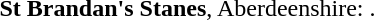<table border="0">
<tr>
<td></td>
<td><strong>St Brandan's Stanes</strong>, Aberdeenshire: .</td>
</tr>
</table>
